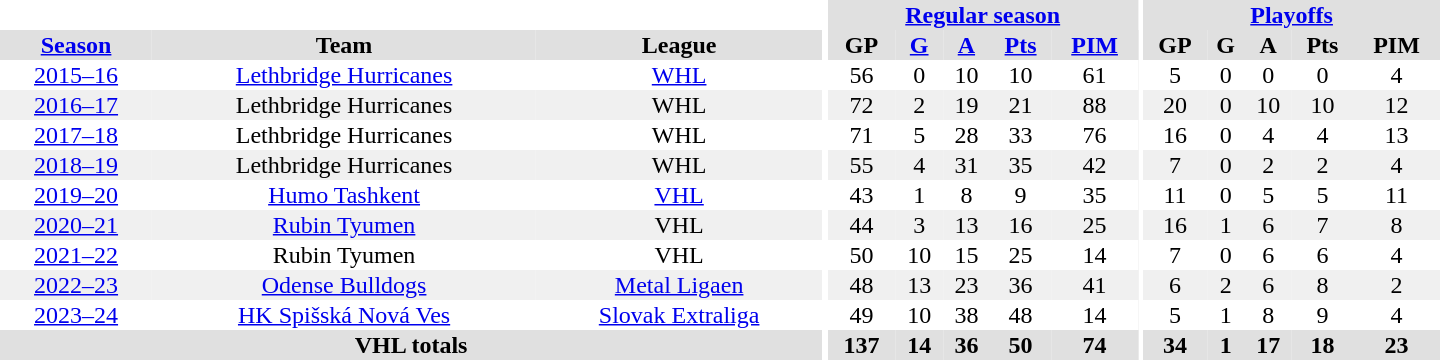<table border="0" cellpadding="1" cellspacing="0" style="text-align:center; width:60em">
<tr bgcolor="#e0e0e0">
<th colspan="3" bgcolor="#ffffff"></th>
<th rowspan="99" bgcolor="#ffffff"></th>
<th colspan="5"><a href='#'>Regular season</a></th>
<th rowspan="99" bgcolor="#ffffff"></th>
<th colspan="5"><a href='#'>Playoffs</a></th>
</tr>
<tr bgcolor="#e0e0e0">
<th><a href='#'>Season</a></th>
<th>Team</th>
<th>League</th>
<th>GP</th>
<th><a href='#'>G</a></th>
<th><a href='#'>A</a></th>
<th><a href='#'>Pts</a></th>
<th><a href='#'>PIM</a></th>
<th>GP</th>
<th>G</th>
<th>A</th>
<th>Pts</th>
<th>PIM</th>
</tr>
<tr>
<td><a href='#'>2015–16</a></td>
<td><a href='#'>Lethbridge Hurricanes</a></td>
<td><a href='#'>WHL</a></td>
<td>56</td>
<td>0</td>
<td>10</td>
<td>10</td>
<td>61</td>
<td>5</td>
<td>0</td>
<td>0</td>
<td>0</td>
<td>4</td>
</tr>
<tr style="background:#f0f0f0;">
<td><a href='#'>2016–17</a></td>
<td>Lethbridge Hurricanes</td>
<td>WHL</td>
<td>72</td>
<td>2</td>
<td>19</td>
<td>21</td>
<td>88</td>
<td>20</td>
<td>0</td>
<td>10</td>
<td>10</td>
<td>12</td>
</tr>
<tr>
<td><a href='#'>2017–18</a></td>
<td>Lethbridge Hurricanes</td>
<td>WHL</td>
<td>71</td>
<td>5</td>
<td>28</td>
<td>33</td>
<td>76</td>
<td>16</td>
<td>0</td>
<td>4</td>
<td>4</td>
<td>13</td>
</tr>
<tr style="background:#f0f0f0;">
<td><a href='#'>2018–19</a></td>
<td>Lethbridge Hurricanes</td>
<td>WHL</td>
<td>55</td>
<td>4</td>
<td>31</td>
<td>35</td>
<td>42</td>
<td>7</td>
<td>0</td>
<td>2</td>
<td>2</td>
<td>4</td>
</tr>
<tr>
<td><a href='#'>2019–20</a></td>
<td><a href='#'>Humo Tashkent</a></td>
<td><a href='#'>VHL</a></td>
<td>43</td>
<td>1</td>
<td>8</td>
<td>9</td>
<td>35</td>
<td>11</td>
<td>0</td>
<td>5</td>
<td>5</td>
<td>11</td>
</tr>
<tr style="background:#f0f0f0;">
<td><a href='#'>2020–21</a></td>
<td><a href='#'>Rubin Tyumen</a></td>
<td>VHL</td>
<td>44</td>
<td>3</td>
<td>13</td>
<td>16</td>
<td>25</td>
<td>16</td>
<td>1</td>
<td>6</td>
<td>7</td>
<td>8</td>
</tr>
<tr>
<td><a href='#'>2021–22</a></td>
<td>Rubin Tyumen</td>
<td>VHL</td>
<td>50</td>
<td>10</td>
<td>15</td>
<td>25</td>
<td>14</td>
<td>7</td>
<td>0</td>
<td>6</td>
<td>6</td>
<td>4</td>
</tr>
<tr style="background:#f0f0f0;">
<td><a href='#'>2022–23</a></td>
<td><a href='#'>Odense Bulldogs</a></td>
<td><a href='#'>Metal Ligaen</a></td>
<td>48</td>
<td>13</td>
<td>23</td>
<td>36</td>
<td>41</td>
<td>6</td>
<td>2</td>
<td>6</td>
<td>8</td>
<td>2</td>
</tr>
<tr>
<td><a href='#'>2023–24</a></td>
<td><a href='#'>HK Spišská Nová Ves</a></td>
<td><a href='#'>Slovak Extraliga</a></td>
<td>49</td>
<td>10</td>
<td>38</td>
<td>48</td>
<td>14</td>
<td>5</td>
<td>1</td>
<td>8</td>
<td>9</td>
<td>4</td>
</tr>
<tr style="text-align:center; background:#e0e0e0;">
<th colspan="3">VHL totals</th>
<th>137</th>
<th>14</th>
<th>36</th>
<th>50</th>
<th>74</th>
<th>34</th>
<th>1</th>
<th>17</th>
<th>18</th>
<th>23</th>
</tr>
</table>
